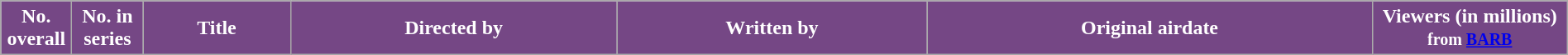<table class="wikitable plainrowheaders" style="width:100%;">
<tr>
<th style="background:#754785;color:#fff;width:50px;">No.<br>overall</th>
<th style="background:#754785;color:#fff;width:50px;">No. in<br>series</th>
<th style="background:#754785;color:#fff;">Title</th>
<th style="background:#754785;color:#fff;">Directed by</th>
<th style="background:#754785;color:#fff;">Written by</th>
<th style="background:#754785;color:#fff;">Original airdate</th>
<th style="background:#754785;color:#fff;width:150px;">Viewers (in millions)<br><small>from <a href='#'><span>BARB</span></a></small><br>




</th>
</tr>
</table>
